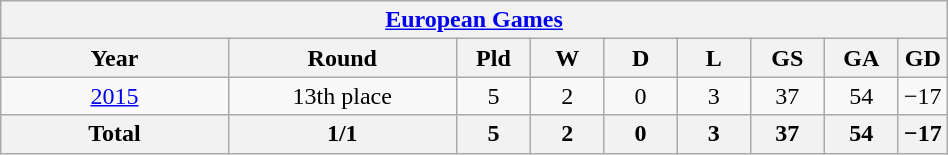<table class="wikitable" width=50% style="text-align: center;font-size:100%;">
<tr>
<th colspan=10><a href='#'>European Games</a></th>
</tr>
<tr>
<th width=25%>Year</th>
<th width=25%>Round</th>
<th width=8%>Pld</th>
<th width=8%>W</th>
<th width=8%>D</th>
<th width=8%>L</th>
<th width=8%>GS</th>
<th width=8%>GA</th>
<th width=10%>GD</th>
</tr>
<tr>
<td><a href='#'>2015</a></td>
<td>13th place</td>
<td>5</td>
<td>2</td>
<td>0</td>
<td>3</td>
<td>37</td>
<td>54</td>
<td>−17</td>
</tr>
<tr>
<th>Total</th>
<th>1/1</th>
<th>5</th>
<th>2</th>
<th>0</th>
<th>3</th>
<th>37</th>
<th>54</th>
<th>−17</th>
</tr>
</table>
